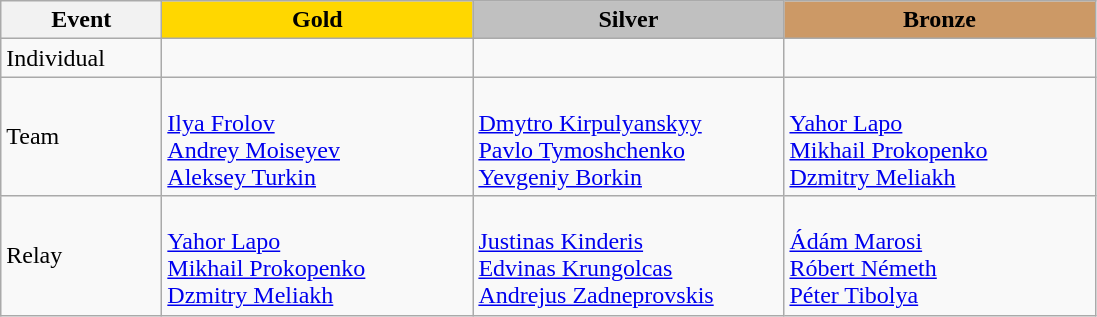<table class="wikitable">
<tr>
<th width="100">Event</th>
<th style="background-color:gold;" width="200">Gold</th>
<th style="background-color:silver;" width="200">Silver</th>
<th style="background-color:#CC9966;" width="200"> Bronze</th>
</tr>
<tr>
<td>Individual</td>
<td></td>
<td></td>
<td></td>
</tr>
<tr>
<td>Team</td>
<td> <br> <a href='#'>Ilya Frolov</a> <br> <a href='#'>Andrey Moiseyev</a><br> <a href='#'>Aleksey Turkin</a></td>
<td> <br> <a href='#'>Dmytro Kirpulyanskyy</a><br> <a href='#'>Pavlo Tymoshchenko</a><br> <a href='#'>Yevgeniy Borkin</a></td>
<td> <br><a href='#'>Yahor Lapo</a><br> <a href='#'>Mikhail Prokopenko</a><br> <a href='#'>Dzmitry Meliakh</a></td>
</tr>
<tr>
<td>Relay</td>
<td> <br><a href='#'>Yahor Lapo</a><br> <a href='#'>Mikhail Prokopenko</a><br> <a href='#'>Dzmitry Meliakh</a></td>
<td> <br><a href='#'>Justinas Kinderis</a><br> <a href='#'>Edvinas Krungolcas</a><br> <a href='#'>Andrejus Zadneprovskis</a></td>
<td> <br> <a href='#'>Ádám Marosi</a> <br> <a href='#'>Róbert Németh</a><br> <a href='#'>Péter Tibolya</a></td>
</tr>
</table>
